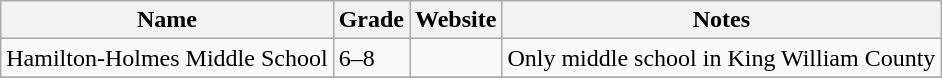<table class="wikitable">
<tr>
<th>Name</th>
<th>Grade</th>
<th>Website</th>
<th>Notes</th>
</tr>
<tr>
<td>Hamilton-Holmes Middle School</td>
<td>6–8</td>
<td></td>
<td>Only middle school in King William County</td>
</tr>
<tr>
</tr>
</table>
